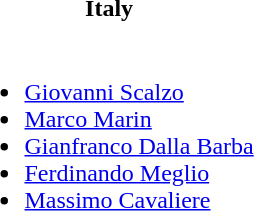<table>
<tr>
<th>Italy</th>
</tr>
<tr>
<td><br><ul><li><a href='#'>Giovanni Scalzo</a></li><li><a href='#'>Marco Marin</a></li><li><a href='#'>Gianfranco Dalla Barba</a></li><li><a href='#'>Ferdinando Meglio</a></li><li><a href='#'>Massimo Cavaliere</a></li></ul></td>
</tr>
</table>
